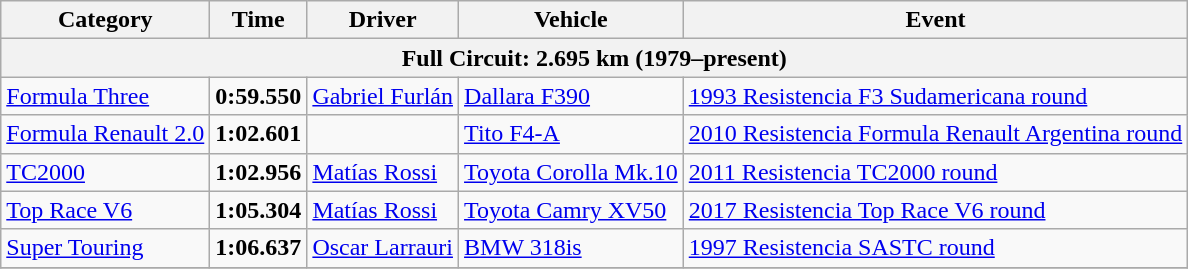<table class="wikitable">
<tr>
<th>Category</th>
<th>Time</th>
<th>Driver</th>
<th>Vehicle</th>
<th>Event</th>
</tr>
<tr>
<th colspan=5>Full Circuit: 2.695 km (1979–present)</th>
</tr>
<tr>
<td><a href='#'>Formula Three</a></td>
<td><strong>0:59.550</strong></td>
<td><a href='#'>Gabriel Furlán</a></td>
<td><a href='#'>Dallara F390</a></td>
<td><a href='#'>1993 Resistencia F3 Sudamericana round</a></td>
</tr>
<tr>
<td><a href='#'>Formula Renault 2.0</a></td>
<td><strong>1:02.601</strong></td>
<td></td>
<td><a href='#'>Tito F4-A</a></td>
<td><a href='#'>2010 Resistencia Formula Renault Argentina round</a></td>
</tr>
<tr>
<td><a href='#'>TC2000</a></td>
<td><strong>1:02.956</strong></td>
<td><a href='#'>Matías Rossi</a></td>
<td><a href='#'>Toyota Corolla Mk.10</a></td>
<td><a href='#'>2011 Resistencia TC2000 round</a></td>
</tr>
<tr>
<td><a href='#'>Top Race V6</a></td>
<td><strong>1:05.304</strong></td>
<td><a href='#'>Matías Rossi</a></td>
<td><a href='#'>Toyota Camry XV50</a></td>
<td><a href='#'>2017 Resistencia Top Race V6 round</a></td>
</tr>
<tr>
<td><a href='#'>Super Touring</a></td>
<td><strong>1:06.637</strong></td>
<td><a href='#'>Oscar Larrauri</a></td>
<td><a href='#'>BMW 318is</a></td>
<td><a href='#'>1997 Resistencia SASTC round</a></td>
</tr>
<tr>
</tr>
</table>
